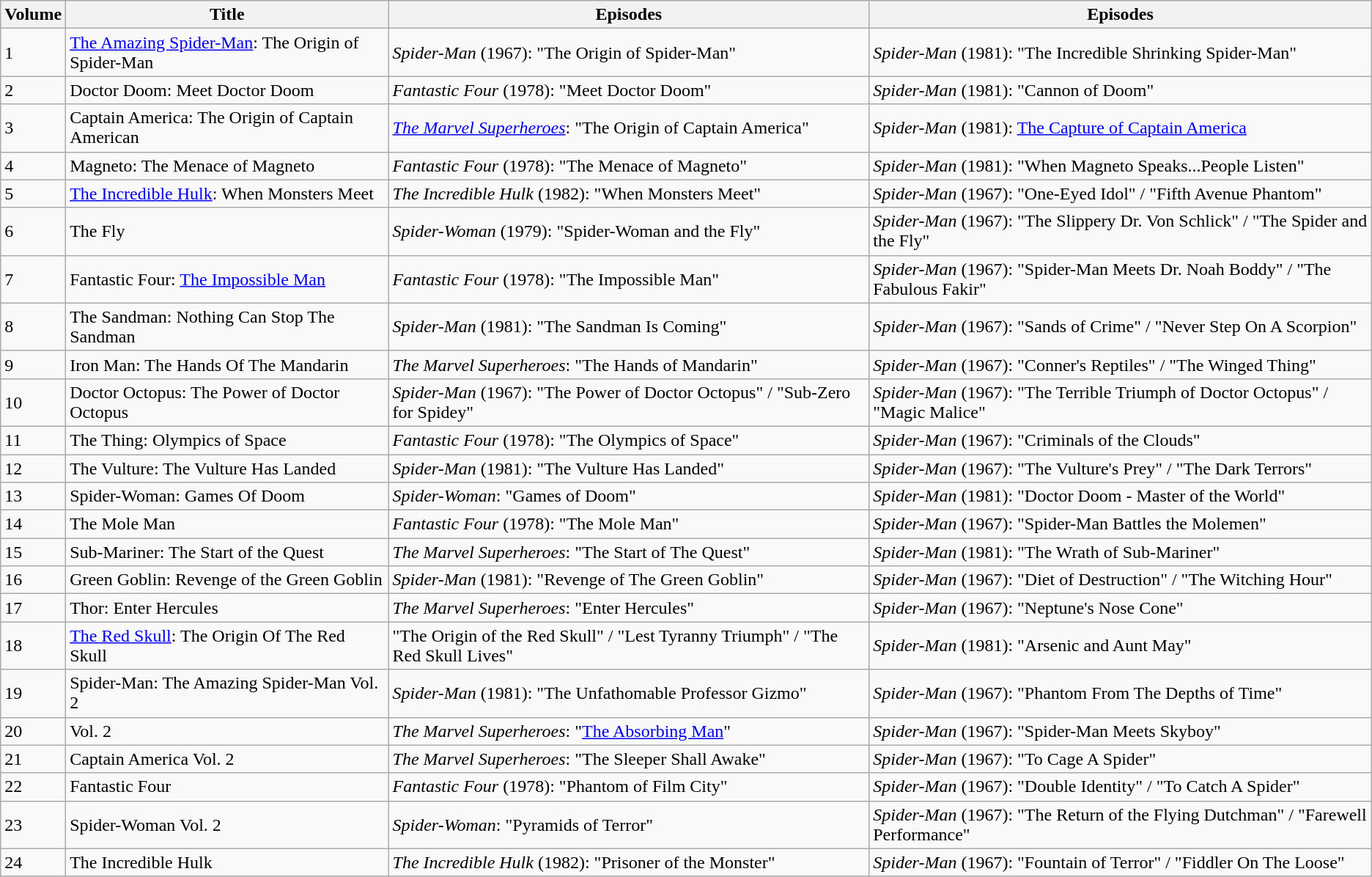<table class="wikitable">
<tr>
<th>Volume</th>
<th>Title</th>
<th>Episodes</th>
<th>Episodes</th>
</tr>
<tr>
<td>1</td>
<td><a href='#'>The Amazing Spider-Man</a>: The Origin of Spider-Man</td>
<td><em>Spider-Man</em> (1967): "The Origin of Spider-Man"</td>
<td><em>Spider-Man</em> (1981): "The Incredible Shrinking Spider-Man"</td>
</tr>
<tr>
<td>2</td>
<td>Doctor Doom: Meet Doctor Doom</td>
<td><em>Fantastic Four</em> (1978): "Meet Doctor Doom"</td>
<td><em>Spider-Man</em> (1981): "Cannon of Doom"</td>
</tr>
<tr>
<td>3</td>
<td>Captain America: The Origin of Captain American</td>
<td><em><a href='#'>The Marvel Superheroes</a></em>: "The Origin of Captain America"</td>
<td><em>Spider-Man</em> (1981): <a href='#'>The Capture of Captain America</a></td>
</tr>
<tr>
<td>4</td>
<td>Magneto: The Menace of Magneto</td>
<td><em>Fantastic Four</em> (1978): "The Menace of Magneto"</td>
<td><em>Spider-Man</em> (1981): "When Magneto Speaks...People Listen"</td>
</tr>
<tr>
<td>5</td>
<td><a href='#'>The Incredible Hulk</a>: When Monsters Meet</td>
<td><em>The Incredible Hulk</em> (1982): "When Monsters Meet"</td>
<td><em>Spider-Man</em> (1967): "One-Eyed Idol" / "Fifth Avenue Phantom"</td>
</tr>
<tr>
<td>6</td>
<td>The Fly</td>
<td><em>Spider-Woman</em> (1979): "Spider-Woman and the Fly"</td>
<td><em>Spider-Man</em> (1967): "The Slippery Dr. Von Schlick" / "The Spider and the Fly"</td>
</tr>
<tr>
<td>7</td>
<td>Fantastic Four: <a href='#'>The Impossible Man</a></td>
<td><em>Fantastic Four</em> (1978): "The Impossible Man"</td>
<td><em>Spider-Man</em> (1967): "Spider-Man Meets Dr. Noah Boddy" / "The Fabulous Fakir"</td>
</tr>
<tr>
<td>8</td>
<td>The Sandman: Nothing Can Stop The Sandman</td>
<td><em>Spider-Man</em> (1981): "The Sandman Is Coming"</td>
<td><em>Spider-Man</em> (1967): "Sands of Crime" / "Never Step On A Scorpion"</td>
</tr>
<tr>
<td>9</td>
<td>Iron Man: The Hands Of The Mandarin</td>
<td><em>The Marvel Superheroes</em>: "The Hands of Mandarin"</td>
<td><em>Spider-Man</em> (1967): "Conner's Reptiles" / "The Winged Thing"</td>
</tr>
<tr>
<td>10</td>
<td>Doctor Octopus: The Power of Doctor Octopus</td>
<td><em>Spider-Man</em> (1967): "The Power of Doctor Octopus" / "Sub-Zero for Spidey"</td>
<td><em>Spider-Man</em> (1967): "The Terrible Triumph of Doctor Octopus" / "Magic Malice"</td>
</tr>
<tr>
<td>11</td>
<td>The Thing: Olympics of Space</td>
<td><em>Fantastic Four</em> (1978): "The Olympics of Space"</td>
<td><em>Spider-Man</em> (1967): "Criminals of the Clouds"</td>
</tr>
<tr>
<td>12</td>
<td>The Vulture: The Vulture Has Landed</td>
<td><em>Spider-Man</em> (1981): "The Vulture Has Landed"</td>
<td><em>Spider-Man</em> (1967): "The Vulture's Prey" / "The Dark Terrors"</td>
</tr>
<tr>
<td>13</td>
<td>Spider-Woman: Games Of Doom</td>
<td><em>Spider-Woman</em>: "Games of Doom"</td>
<td><em>Spider-Man</em> (1981): "Doctor Doom - Master of the World"</td>
</tr>
<tr>
<td>14</td>
<td>The Mole Man</td>
<td><em>Fantastic Four</em> (1978): "The Mole Man"</td>
<td><em>Spider-Man</em> (1967): "Spider-Man Battles the Molemen"</td>
</tr>
<tr>
<td>15</td>
<td>Sub-Mariner: The Start of the Quest</td>
<td><em>The Marvel Superheroes</em>: "The Start of The Quest"</td>
<td><em>Spider-Man</em> (1981): "The Wrath of Sub-Mariner"</td>
</tr>
<tr>
<td>16</td>
<td>Green Goblin: Revenge of the Green Goblin</td>
<td><em>Spider-Man</em> (1981): "Revenge of The Green Goblin"</td>
<td><em>Spider-Man</em> (1967): "Diet of Destruction" / "The Witching Hour"</td>
</tr>
<tr>
<td>17</td>
<td>Thor: Enter Hercules</td>
<td><em>The Marvel Superheroes</em>: "Enter Hercules"</td>
<td><em>Spider-Man</em> (1967): "Neptune's Nose Cone"</td>
</tr>
<tr>
<td>18</td>
<td><a href='#'>The Red Skull</a>: The Origin Of The Red Skull</td>
<td>"The Origin of the Red Skull" / "Lest Tyranny Triumph" / "The Red Skull Lives"</td>
<td><em>Spider-Man</em> (1981): "Arsenic and Aunt May"</td>
</tr>
<tr>
<td>19</td>
<td>Spider-Man: The Amazing Spider-Man Vol. 2</td>
<td><em>Spider-Man</em> (1981): "The Unfathomable Professor Gizmo"</td>
<td><em>Spider-Man</em> (1967): "Phantom From The Depths of Time"</td>
</tr>
<tr>
<td>20</td>
<td Thor: >Vol. 2</td>
<td><em>The Marvel Superheroes</em>: "<a href='#'>The Absorbing Man</a>"</td>
<td><em>Spider-Man</em> (1967): "Spider-Man Meets Skyboy"</td>
</tr>
<tr>
<td>21</td>
<td>Captain America Vol. 2</td>
<td><em>The Marvel Superheroes</em>: "The Sleeper Shall Awake"</td>
<td><em>Spider-Man</em> (1967): "To Cage A Spider"</td>
</tr>
<tr>
<td>22</td>
<td>Fantastic Four</td>
<td><em>Fantastic Four</em> (1978): "Phantom of Film City"</td>
<td><em>Spider-Man</em> (1967): "Double Identity" / "To Catch A Spider"</td>
</tr>
<tr>
<td>23</td>
<td>Spider-Woman  Vol. 2</td>
<td><em>Spider-Woman</em>: "Pyramids of Terror"</td>
<td><em>Spider-Man</em> (1967): "The Return of the Flying Dutchman" / "Farewell Performance"</td>
</tr>
<tr>
<td>24</td>
<td>The Incredible Hulk</td>
<td><em>The Incredible Hulk</em> (1982): "Prisoner of the Monster"</td>
<td><em>Spider-Man</em> (1967): "Fountain of Terror" / "Fiddler On The Loose"</td>
</tr>
</table>
